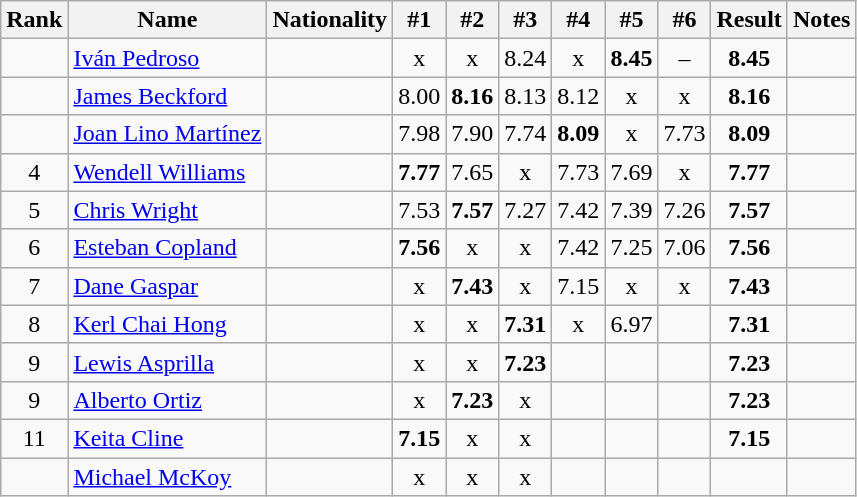<table class="wikitable sortable" style="text-align:center">
<tr>
<th>Rank</th>
<th>Name</th>
<th>Nationality</th>
<th>#1</th>
<th>#2</th>
<th>#3</th>
<th>#4</th>
<th>#5</th>
<th>#6</th>
<th>Result</th>
<th>Notes</th>
</tr>
<tr>
<td></td>
<td align=left><a href='#'>Iván Pedroso</a></td>
<td align=left></td>
<td>x</td>
<td>x</td>
<td>8.24</td>
<td>x</td>
<td><strong>8.45</strong></td>
<td>–</td>
<td><strong>8.45</strong></td>
<td></td>
</tr>
<tr>
<td></td>
<td align=left><a href='#'>James Beckford</a></td>
<td align=left></td>
<td>8.00</td>
<td><strong>8.16</strong></td>
<td>8.13</td>
<td>8.12</td>
<td>x</td>
<td>x</td>
<td><strong>8.16</strong></td>
<td></td>
</tr>
<tr>
<td></td>
<td align=left><a href='#'>Joan Lino Martínez</a></td>
<td align=left></td>
<td>7.98</td>
<td>7.90</td>
<td>7.74</td>
<td><strong>8.09</strong></td>
<td>x</td>
<td>7.73</td>
<td><strong>8.09</strong></td>
<td></td>
</tr>
<tr>
<td>4</td>
<td align=left><a href='#'>Wendell Williams</a></td>
<td align=left></td>
<td><strong>7.77</strong></td>
<td>7.65</td>
<td>x</td>
<td>7.73</td>
<td>7.69</td>
<td>x</td>
<td><strong>7.77</strong></td>
<td></td>
</tr>
<tr>
<td>5</td>
<td align=left><a href='#'>Chris Wright</a></td>
<td align=left></td>
<td>7.53</td>
<td><strong>7.57</strong></td>
<td>7.27</td>
<td>7.42</td>
<td>7.39</td>
<td>7.26</td>
<td><strong>7.57</strong></td>
<td></td>
</tr>
<tr>
<td>6</td>
<td align=left><a href='#'>Esteban Copland</a></td>
<td align=left></td>
<td><strong>7.56</strong></td>
<td>x</td>
<td>x</td>
<td>7.42</td>
<td>7.25</td>
<td>7.06</td>
<td><strong>7.56</strong></td>
<td></td>
</tr>
<tr>
<td>7</td>
<td align=left><a href='#'>Dane Gaspar</a></td>
<td align=left></td>
<td>x</td>
<td><strong>7.43</strong></td>
<td>x</td>
<td>7.15</td>
<td>x</td>
<td>x</td>
<td><strong>7.43</strong></td>
<td></td>
</tr>
<tr>
<td>8</td>
<td align=left><a href='#'>Kerl Chai Hong</a></td>
<td align=left></td>
<td>x</td>
<td>x</td>
<td><strong>7.31</strong></td>
<td>x</td>
<td>6.97</td>
<td></td>
<td><strong>7.31</strong></td>
<td></td>
</tr>
<tr>
<td>9</td>
<td align=left><a href='#'>Lewis Asprilla</a></td>
<td align=left></td>
<td>x</td>
<td>x</td>
<td><strong>7.23</strong></td>
<td></td>
<td></td>
<td></td>
<td><strong>7.23</strong></td>
<td></td>
</tr>
<tr>
<td>9</td>
<td align=left><a href='#'>Alberto Ortiz</a></td>
<td align=left></td>
<td>x</td>
<td><strong>7.23</strong></td>
<td>x</td>
<td></td>
<td></td>
<td></td>
<td><strong>7.23</strong></td>
<td></td>
</tr>
<tr>
<td>11</td>
<td align=left><a href='#'>Keita Cline</a></td>
<td align=left></td>
<td><strong>7.15</strong></td>
<td>x</td>
<td>x</td>
<td></td>
<td></td>
<td></td>
<td><strong>7.15</strong></td>
<td></td>
</tr>
<tr>
<td></td>
<td align=left><a href='#'>Michael McKoy</a></td>
<td align=left></td>
<td>x</td>
<td>x</td>
<td>x</td>
<td></td>
<td></td>
<td></td>
<td><strong></strong></td>
<td></td>
</tr>
</table>
